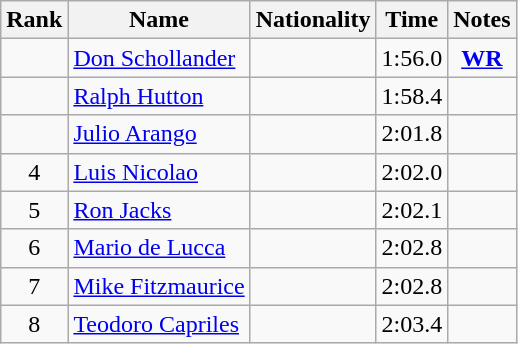<table class="wikitable sortable" style="text-align:center">
<tr>
<th>Rank</th>
<th>Name</th>
<th>Nationality</th>
<th>Time</th>
<th>Notes</th>
</tr>
<tr>
<td></td>
<td align=left><a href='#'>Don Schollander</a></td>
<td align=left></td>
<td>1:56.0</td>
<td><strong><a href='#'>WR</a></strong></td>
</tr>
<tr>
<td></td>
<td align=left><a href='#'>Ralph Hutton</a></td>
<td align=left></td>
<td>1:58.4</td>
<td></td>
</tr>
<tr>
<td></td>
<td align=left><a href='#'>Julio Arango</a></td>
<td align=left></td>
<td>2:01.8</td>
<td></td>
</tr>
<tr>
<td>4</td>
<td align=left><a href='#'>Luis Nicolao</a></td>
<td align=left></td>
<td>2:02.0</td>
<td></td>
</tr>
<tr>
<td>5</td>
<td align=left><a href='#'>Ron Jacks</a></td>
<td align=left></td>
<td>2:02.1</td>
<td></td>
</tr>
<tr>
<td>6</td>
<td align=left><a href='#'>Mario de Lucca</a></td>
<td align=left></td>
<td>2:02.8</td>
<td></td>
</tr>
<tr>
<td>7</td>
<td align=left><a href='#'>Mike Fitzmaurice</a></td>
<td align=left></td>
<td>2:02.8</td>
<td></td>
</tr>
<tr>
<td>8</td>
<td align=left><a href='#'>Teodoro Capriles</a></td>
<td align=left></td>
<td>2:03.4</td>
<td></td>
</tr>
</table>
